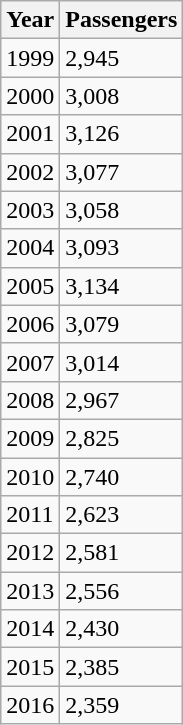<table class="wikitable">
<tr>
<th>Year</th>
<th>Passengers</th>
</tr>
<tr>
<td>1999</td>
<td>2,945</td>
</tr>
<tr>
<td>2000</td>
<td>3,008</td>
</tr>
<tr>
<td>2001</td>
<td>3,126</td>
</tr>
<tr>
<td>2002</td>
<td>3,077</td>
</tr>
<tr>
<td>2003</td>
<td>3,058</td>
</tr>
<tr>
<td>2004</td>
<td>3,093</td>
</tr>
<tr>
<td>2005</td>
<td>3,134</td>
</tr>
<tr>
<td>2006</td>
<td>3,079</td>
</tr>
<tr>
<td>2007</td>
<td>3,014</td>
</tr>
<tr>
<td>2008</td>
<td>2,967</td>
</tr>
<tr>
<td>2009</td>
<td>2,825</td>
</tr>
<tr>
<td>2010</td>
<td>2,740</td>
</tr>
<tr>
<td>2011</td>
<td>2,623</td>
</tr>
<tr>
<td>2012</td>
<td>2,581</td>
</tr>
<tr>
<td>2013</td>
<td>2,556</td>
</tr>
<tr>
<td>2014</td>
<td>2,430</td>
</tr>
<tr>
<td>2015</td>
<td>2,385</td>
</tr>
<tr>
<td>2016</td>
<td>2,359</td>
</tr>
</table>
